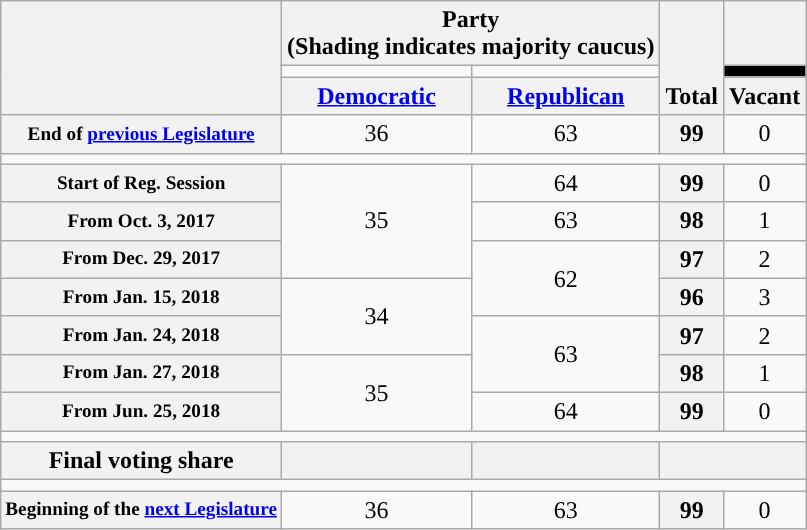<table class=wikitable style="text-align:center">
<tr style="vertical-align:bottom;">
<th rowspan=3></th>
<th colspan=2>Party <div>(Shading indicates majority caucus)</div></th>
<th rowspan=3>Total</th>
<th></th>
</tr>
<tr style="height:5px">
<td style="background-color:"></td>
<td style="background-color:"></td>
<td style="background-color:black"></td>
</tr>
<tr>
<th><a href='#'>Democratic</a></th>
<th><a href='#'>Republican</a></th>
<th>Vacant</th>
</tr>
<tr>
<th nowrap style="font-size:80%">End of <a href='#'>previous Legislature</a></th>
<td>36</td>
<td>63</td>
<th>99</th>
<td>0</td>
</tr>
<tr>
<td colspan=5></td>
</tr>
<tr>
<th nowrap style="font-size:80%">Start of Reg. Session</th>
<td rowspan="3">35</td>
<td>64</td>
<th>99</th>
<td>0</td>
</tr>
<tr>
<th nowrap style="font-size:80%">From Oct. 3, 2017</th>
<td>63</td>
<th>98</th>
<td>1</td>
</tr>
<tr>
<th nowrap style="font-size:80%">From Dec. 29, 2017</th>
<td rowspan="2" >62</td>
<th>97</th>
<td>2</td>
</tr>
<tr>
<th nowrap style="font-size:80%">From Jan. 15, 2018</th>
<td rowspan="2">34</td>
<th>96</th>
<td>3</td>
</tr>
<tr>
<th nowrap style="font-size:80%">From Jan. 24, 2018</th>
<td rowspan="2" >63</td>
<th>97</th>
<td>2</td>
</tr>
<tr>
<th nowrap style="font-size:80%">From Jan. 27, 2018</th>
<td rowspan="2">35</td>
<th>98</th>
<td>1</td>
</tr>
<tr>
<th nowrap style="font-size:80%">From Jun. 25, 2018</th>
<td>64</td>
<th>99</th>
<td>0</td>
</tr>
<tr>
<td colspan=5></td>
</tr>
<tr>
<th>Final voting share</th>
<th></th>
<th></th>
<th colspan=2></th>
</tr>
<tr>
<td colspan=5></td>
</tr>
<tr>
<th style="white-space:nowrap; font-size:80%;">Beginning of the <a href='#'>next Legislature</a></th>
<td>36</td>
<td>63</td>
<th>99</th>
<td>0</td>
</tr>
</table>
